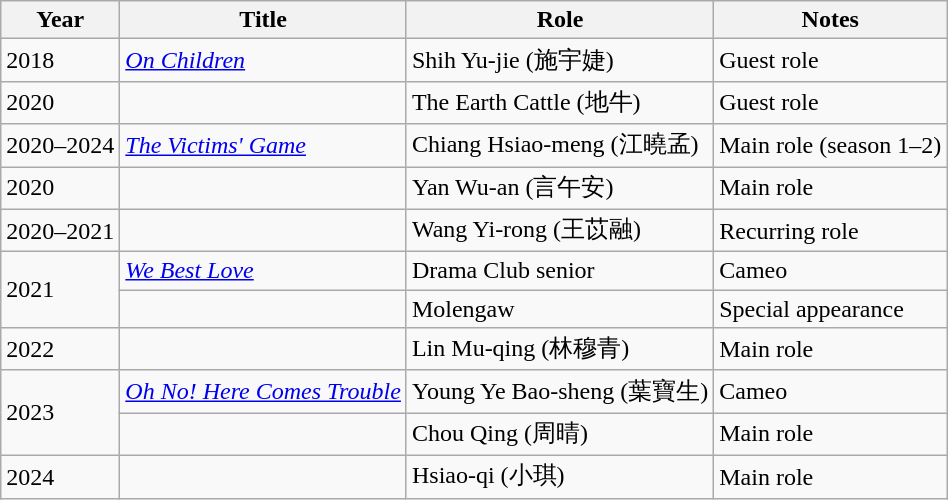<table class="wikitable">
<tr>
<th>Year</th>
<th>Title</th>
<th>Role</th>
<th>Notes</th>
</tr>
<tr>
<td>2018</td>
<td><em><a href='#'>On Children</a></em></td>
<td>Shih Yu-jie (施宇婕)</td>
<td>Guest role</td>
</tr>
<tr>
<td>2020</td>
<td><em></em></td>
<td>The Earth Cattle (地牛)</td>
<td>Guest role</td>
</tr>
<tr>
<td>2020–2024</td>
<td><em><a href='#'>The Victims' Game</a></em></td>
<td>Chiang Hsiao-meng (江曉孟)</td>
<td>Main role (season 1–2)</td>
</tr>
<tr>
<td>2020</td>
<td><em></em></td>
<td>Yan Wu-an (言午安)</td>
<td>Main role</td>
</tr>
<tr>
<td>2020–2021</td>
<td><em></em></td>
<td>Wang Yi-rong (王苡融)</td>
<td>Recurring role</td>
</tr>
<tr>
<td rowspan="2">2021</td>
<td><em><a href='#'>We Best Love</a></em></td>
<td>Drama Club senior</td>
<td>Cameo</td>
</tr>
<tr>
<td><em></em></td>
<td>Molengaw</td>
<td>Special appearance</td>
</tr>
<tr>
<td>2022</td>
<td><em></em></td>
<td>Lin Mu-qing (林穆青)</td>
<td>Main role</td>
</tr>
<tr>
<td rowspan="2">2023</td>
<td><em><a href='#'>Oh No! Here Comes Trouble</a></em></td>
<td>Young Ye Bao-sheng (葉寶生)</td>
<td>Cameo</td>
</tr>
<tr>
<td><em></em></td>
<td>Chou Qing (周晴)</td>
<td>Main role</td>
</tr>
<tr>
<td>2024</td>
<td><em></em></td>
<td>Hsiao-qi (小琪)</td>
<td>Main role</td>
</tr>
</table>
